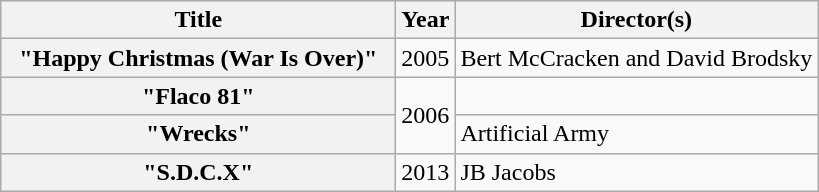<table class="wikitable plainrowheaders">
<tr>
<th scope="col" style="width:16em;">Title</th>
<th scope="col">Year</th>
<th scope="col">Director(s)</th>
</tr>
<tr>
<th scope="row">"Happy Christmas (War Is Over)" </th>
<td>2005</td>
<td>Bert McCracken and David Brodsky</td>
</tr>
<tr>
<th scope="row">"Flaco 81"</th>
<td rowspan="2">2006</td>
<td></td>
</tr>
<tr>
<th scope="row">"Wrecks"</th>
<td>Artificial Army</td>
</tr>
<tr>
<th scope="row">"S.D.C.X"</th>
<td>2013</td>
<td>JB Jacobs</td>
</tr>
</table>
